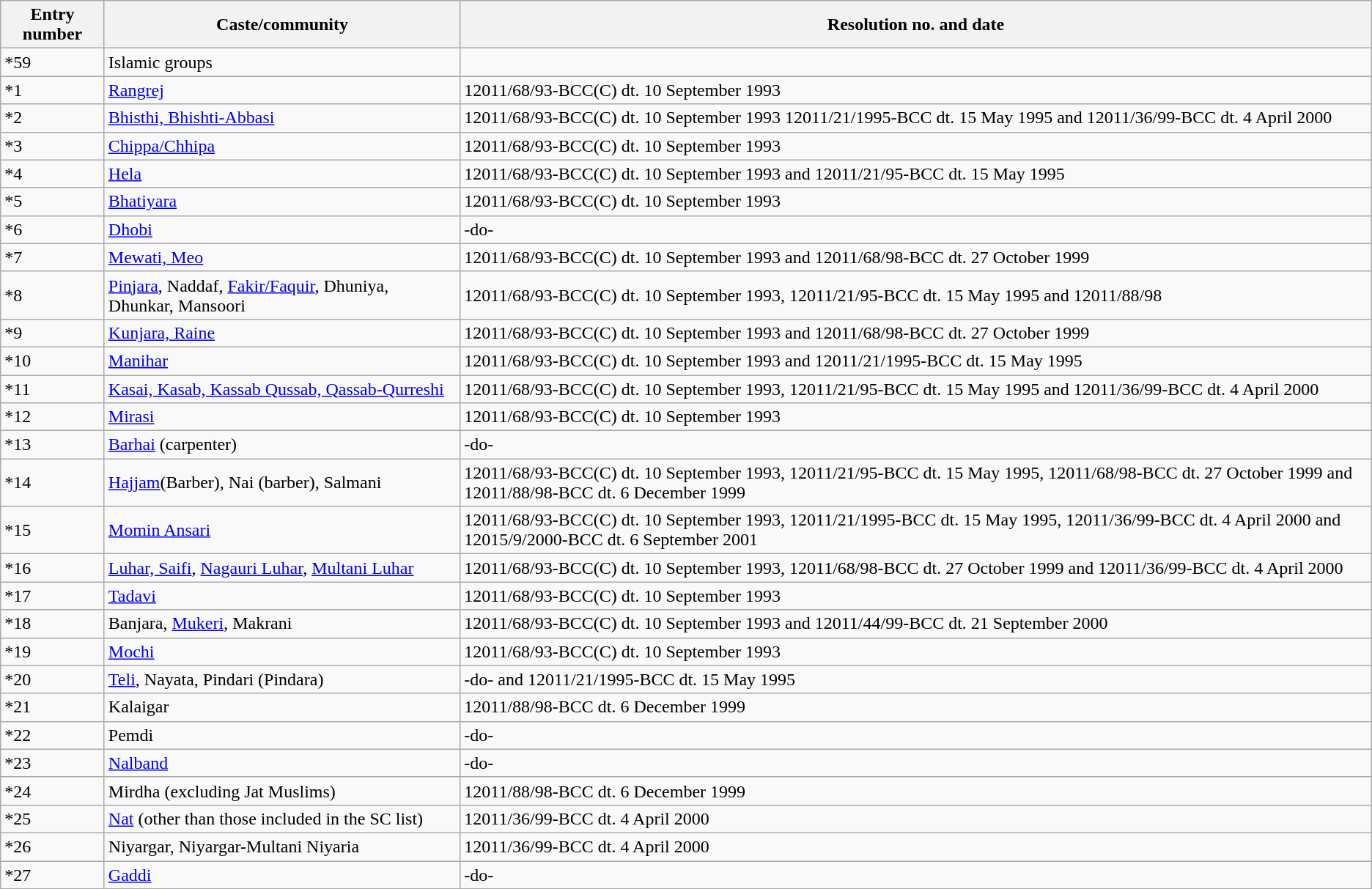<table class="wikitable">
<tr>
<th>Entry number</th>
<th>Caste/community</th>
<th>Resolution no. and date</th>
</tr>
<tr>
<td>*59</td>
<td>Islamic groups</td>
<td></td>
</tr>
<tr>
<td>*1</td>
<td><a href='#'>Rangrej</a></td>
<td>12011/68/93-BCC(C) dt. 10 September 1993</td>
</tr>
<tr>
<td>*2</td>
<td><a href='#'>Bhisthi, Bhishti-Abbasi</a></td>
<td>12011/68/93-BCC(C) dt. 10 September 1993 12011/21/1995-BCC dt. 15 May 1995 and 12011/36/99-BCC dt. 4 April 2000</td>
</tr>
<tr>
<td>*3</td>
<td><a href='#'>Chippa/Chhipa</a></td>
<td>12011/68/93-BCC(C) dt. 10 September 1993</td>
</tr>
<tr>
<td>*4</td>
<td><a href='#'>Hela</a></td>
<td>12011/68/93-BCC(C) dt. 10 September 1993 and 12011/21/95-BCC dt. 15 May 1995</td>
</tr>
<tr>
<td>*5</td>
<td><a href='#'>Bhatiyara</a></td>
<td>12011/68/93-BCC(C) dt. 10 September 1993</td>
</tr>
<tr>
<td>*6</td>
<td><a href='#'>Dhobi</a></td>
<td>-do-</td>
</tr>
<tr>
<td>*7</td>
<td><a href='#'>Mewati, Meo</a></td>
<td>12011/68/93-BCC(C) dt. 10 September 1993 and 12011/68/98-BCC dt. 27 October 1999</td>
</tr>
<tr>
<td>*8</td>
<td><a href='#'>Pinjara</a>, Naddaf, <a href='#'>Fakir/Faquir</a>, Dhuniya, Dhunkar, Mansoori</td>
<td>12011/68/93-BCC(C) dt. 10 September 1993, 12011/21/95-BCC dt. 15 May 1995 and 12011/88/98</td>
</tr>
<tr>
<td>*9</td>
<td><a href='#'>Kunjara, Raine</a></td>
<td>12011/68/93-BCC(C) dt. 10 September 1993 and 12011/68/98-BCC dt. 27 October 1999</td>
</tr>
<tr>
<td>*10</td>
<td><a href='#'>Manihar</a></td>
<td>12011/68/93-BCC(C) dt. 10 September 1993 and 12011/21/1995-BCC dt. 15 May 1995</td>
</tr>
<tr>
<td>*11</td>
<td><a href='#'>Kasai, Kasab, Kassab Qussab, Qassab-Qurreshi</a></td>
<td>12011/68/93-BCC(C) dt. 10 September 1993, 12011/21/95-BCC dt. 15 May 1995 and 12011/36/99-BCC dt. 4 April 2000</td>
</tr>
<tr>
<td>*12</td>
<td><a href='#'>Mirasi</a></td>
<td>12011/68/93-BCC(C) dt. 10 September 1993</td>
</tr>
<tr>
<td>*13</td>
<td><a href='#'>Barhai</a> (carpenter)</td>
<td>-do-</td>
</tr>
<tr>
<td>*14</td>
<td><a href='#'>Hajjam</a>(Barber), Nai (barber), Salmani</td>
<td>12011/68/93-BCC(C) dt. 10 September 1993, 12011/21/95-BCC dt. 15 May 1995, 12011/68/98-BCC dt. 27 October 1999 and 12011/88/98-BCC dt. 6 December 1999</td>
</tr>
<tr>
<td>*15</td>
<td><a href='#'>Momin Ansari</a></td>
<td>12011/68/93-BCC(C) dt. 10 September 1993, 12011/21/1995-BCC dt. 15 May 1995, 12011/36/99-BCC dt. 4 April 2000 and 12015/9/2000-BCC dt. 6 September 2001</td>
</tr>
<tr>
<td>*16</td>
<td><a href='#'>Luhar, Saifi</a>, <a href='#'>Nagauri Luhar</a>, <a href='#'>Multani Luhar</a></td>
<td>12011/68/93-BCC(C) dt. 10 September 1993, 12011/68/98-BCC dt. 27 October 1999 and 12011/36/99-BCC dt. 4 April 2000</td>
</tr>
<tr>
<td>*17</td>
<td><a href='#'>Tadavi</a></td>
<td>12011/68/93-BCC(C) dt. 10 September 1993</td>
</tr>
<tr>
<td>*18</td>
<td>Banjara, <a href='#'>Mukeri</a>, Makrani</td>
<td>12011/68/93-BCC(C) dt. 10 September 1993 and 12011/44/99-BCC dt. 21 September 2000</td>
</tr>
<tr>
<td>*19</td>
<td><a href='#'>Mochi</a></td>
<td>12011/68/93-BCC(C) dt. 10 September 1993</td>
</tr>
<tr>
<td>*20</td>
<td><a href='#'>Teli</a>, Nayata, Pindari (Pindara)</td>
<td>-do- and 12011/21/1995-BCC dt. 15 May 1995</td>
</tr>
<tr>
<td>*21</td>
<td>Kalaigar</td>
<td>12011/88/98-BCC dt. 6 December 1999</td>
</tr>
<tr>
<td>*22</td>
<td>Pemdi</td>
<td>-do-</td>
</tr>
<tr>
<td>*23</td>
<td><a href='#'>Nalband</a></td>
<td>-do-</td>
</tr>
<tr>
<td>*24</td>
<td>Mirdha (excluding Jat Muslims)</td>
<td>12011/88/98-BCC dt. 6 December 1999</td>
</tr>
<tr>
<td>*25</td>
<td><a href='#'>Nat</a> (other than those included in the SC list)</td>
<td>12011/36/99-BCC dt. 4 April 2000</td>
</tr>
<tr>
<td>*26</td>
<td>Niyargar, Niyargar-Multani Niyaria</td>
<td>12011/36/99-BCC dt. 4 April 2000</td>
</tr>
<tr>
<td>*27</td>
<td><a href='#'>Gaddi</a></td>
<td>-do-</td>
</tr>
<tr>
</tr>
</table>
